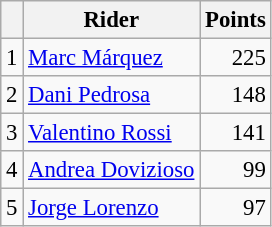<table class="wikitable" style="font-size: 95%;">
<tr>
<th></th>
<th>Rider</th>
<th>Points</th>
</tr>
<tr>
<td align=center>1</td>
<td> <a href='#'>Marc Márquez</a></td>
<td align=right>225</td>
</tr>
<tr>
<td align=center>2</td>
<td> <a href='#'>Dani Pedrosa</a></td>
<td align=right>148</td>
</tr>
<tr>
<td align=center>3</td>
<td> <a href='#'>Valentino Rossi</a></td>
<td align=right>141</td>
</tr>
<tr>
<td align=center>4</td>
<td> <a href='#'>Andrea Dovizioso</a></td>
<td align=right>99</td>
</tr>
<tr>
<td align=center>5</td>
<td> <a href='#'>Jorge Lorenzo</a></td>
<td align=right>97</td>
</tr>
</table>
